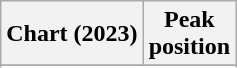<table class="wikitable sortable plainrowheaders" style="text-align:center;">
<tr>
<th scope="col">Chart (2023)</th>
<th scope="col">Peak<br>position</th>
</tr>
<tr>
</tr>
<tr>
</tr>
<tr>
</tr>
</table>
